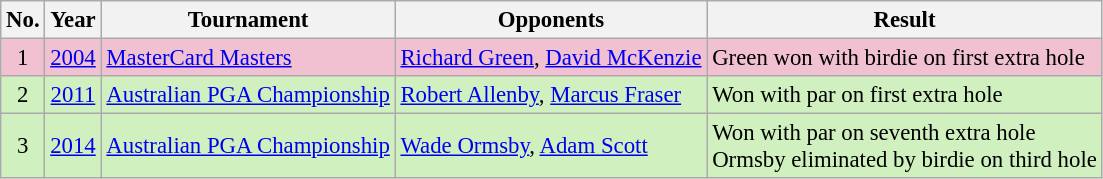<table class="wikitable" style="font-size:95%;">
<tr>
<th>No.</th>
<th>Year</th>
<th>Tournament</th>
<th>Opponents</th>
<th>Result</th>
</tr>
<tr style="background:#F2C1D1;">
<td align=center>1</td>
<td align=center><a href='#'>2004</a></td>
<td><a href='#'>MasterCard Masters</a></td>
<td> <a href='#'>Richard Green</a>,  <a href='#'>David McKenzie</a></td>
<td>Green won with birdie on first extra hole</td>
</tr>
<tr style="background:#D0F0C0;">
<td align=center>2</td>
<td align=center><a href='#'>2011</a></td>
<td><a href='#'>Australian PGA Championship</a></td>
<td> <a href='#'>Robert Allenby</a>,  <a href='#'>Marcus Fraser</a></td>
<td>Won with par on first extra hole</td>
</tr>
<tr style="background:#D0F0C0;">
<td align=center>3</td>
<td align=center><a href='#'>2014</a></td>
<td><a href='#'>Australian PGA Championship</a></td>
<td> <a href='#'>Wade Ormsby</a>,  <a href='#'>Adam Scott</a></td>
<td>Won with par on seventh extra hole<br>Ormsby eliminated by birdie on third hole</td>
</tr>
</table>
